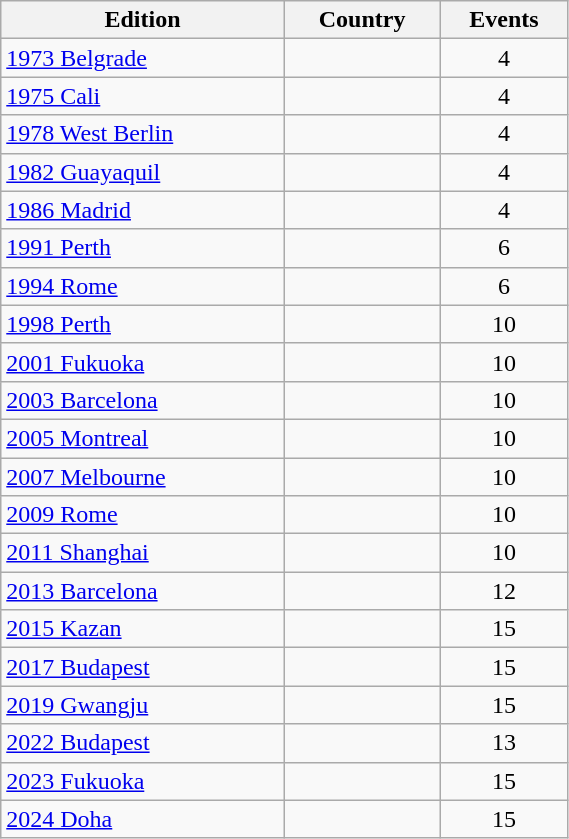<table class="wikitable" width=30% style="font-size:100%; text-align:left;">
<tr>
<th>Edition</th>
<th>Country</th>
<th>Events</th>
</tr>
<tr>
<td><a href='#'>1973 Belgrade</a></td>
<td></td>
<td align=center>4</td>
</tr>
<tr>
<td><a href='#'>1975 Cali</a></td>
<td></td>
<td align=center>4</td>
</tr>
<tr>
<td><a href='#'>1978 West Berlin</a></td>
<td></td>
<td align=center>4</td>
</tr>
<tr>
<td><a href='#'>1982 Guayaquil</a></td>
<td></td>
<td align=center>4</td>
</tr>
<tr>
<td><a href='#'>1986 Madrid</a></td>
<td></td>
<td align=center>4</td>
</tr>
<tr>
<td><a href='#'>1991 Perth</a></td>
<td></td>
<td align=center>6</td>
</tr>
<tr>
<td><a href='#'>1994 Rome</a></td>
<td></td>
<td align=center>6</td>
</tr>
<tr>
<td><a href='#'>1998 Perth</a></td>
<td></td>
<td align=center>10</td>
</tr>
<tr>
<td><a href='#'>2001 Fukuoka</a></td>
<td></td>
<td align=center>10</td>
</tr>
<tr>
<td><a href='#'>2003 Barcelona</a></td>
<td></td>
<td align=center>10</td>
</tr>
<tr>
<td><a href='#'>2005 Montreal</a></td>
<td></td>
<td align=center>10</td>
</tr>
<tr>
<td><a href='#'>2007 Melbourne</a></td>
<td></td>
<td align=center>10</td>
</tr>
<tr>
<td><a href='#'>2009 Rome</a></td>
<td></td>
<td align=center>10</td>
</tr>
<tr>
<td><a href='#'>2011 Shanghai</a></td>
<td></td>
<td align=center>10</td>
</tr>
<tr>
<td><a href='#'>2013 Barcelona</a></td>
<td></td>
<td align=center>12</td>
</tr>
<tr>
<td><a href='#'>2015 Kazan</a></td>
<td></td>
<td align=center>15</td>
</tr>
<tr>
<td><a href='#'>2017 Budapest</a></td>
<td></td>
<td align=center>15</td>
</tr>
<tr>
<td><a href='#'>2019 Gwangju</a></td>
<td></td>
<td align=center>15</td>
</tr>
<tr>
<td><a href='#'>2022 Budapest</a></td>
<td></td>
<td align=center>13</td>
</tr>
<tr>
<td><a href='#'>2023 Fukuoka</a></td>
<td></td>
<td align=center>15</td>
</tr>
<tr>
<td><a href='#'>2024 Doha</a></td>
<td></td>
<td align=center>15</td>
</tr>
</table>
